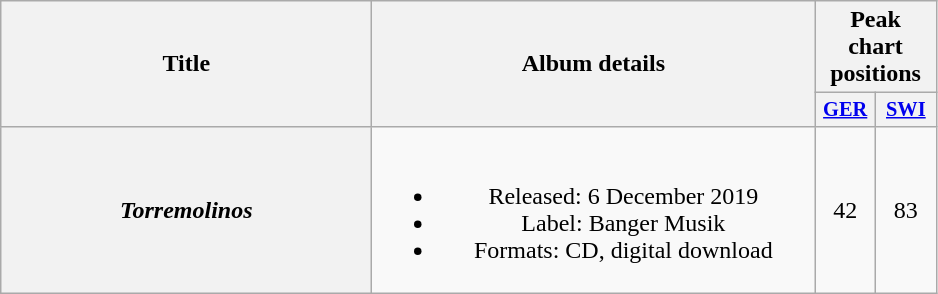<table class="wikitable plainrowheaders" style="text-align:center;">
<tr>
<th scope="col" rowspan="2" style="width:15em;">Title</th>
<th scope="col" rowspan="2" style="width:18em;">Album details</th>
<th scope="col" colspan="2">Peak chart positions</th>
</tr>
<tr>
<th style="width:2.5em; font-size:85%"><a href='#'>GER</a><br></th>
<th style="width:2.5em; font-size:85%"><a href='#'>SWI</a><br></th>
</tr>
<tr>
<th scope="row"><em>Torremolinos</em></th>
<td><br><ul><li>Released: 6 December 2019</li><li>Label: Banger Musik</li><li>Formats: CD, digital download</li></ul></td>
<td>42</td>
<td>83</td>
</tr>
</table>
